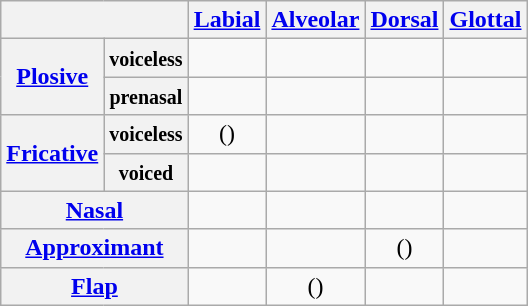<table class="wikitable" style=text-align:center>
<tr>
<th colspan="2"></th>
<th><a href='#'>Labial</a></th>
<th><a href='#'>Alveolar</a></th>
<th><a href='#'>Dorsal</a></th>
<th><a href='#'>Glottal</a></th>
</tr>
<tr>
<th rowspan="2"><a href='#'>Plosive</a></th>
<th><small>voiceless</small></th>
<td></td>
<td></td>
<td></td>
<td></td>
</tr>
<tr>
<th><small>prenasal</small></th>
<td></td>
<td></td>
<td></td>
<td></td>
</tr>
<tr>
<th rowspan="2"><a href='#'>Fricative</a></th>
<th><small>voiceless</small></th>
<td>()</td>
<td></td>
<td></td>
<td></td>
</tr>
<tr>
<th><small>voiced</small></th>
<td></td>
<td></td>
<td></td>
<td></td>
</tr>
<tr>
<th colspan="2"><a href='#'>Nasal</a></th>
<td></td>
<td></td>
<td></td>
<td></td>
</tr>
<tr>
<th colspan="2"><a href='#'>Approximant</a></th>
<td></td>
<td></td>
<td>()</td>
<td></td>
</tr>
<tr>
<th colspan="2"><a href='#'>Flap</a></th>
<td></td>
<td>()</td>
<td></td>
<td></td>
</tr>
</table>
